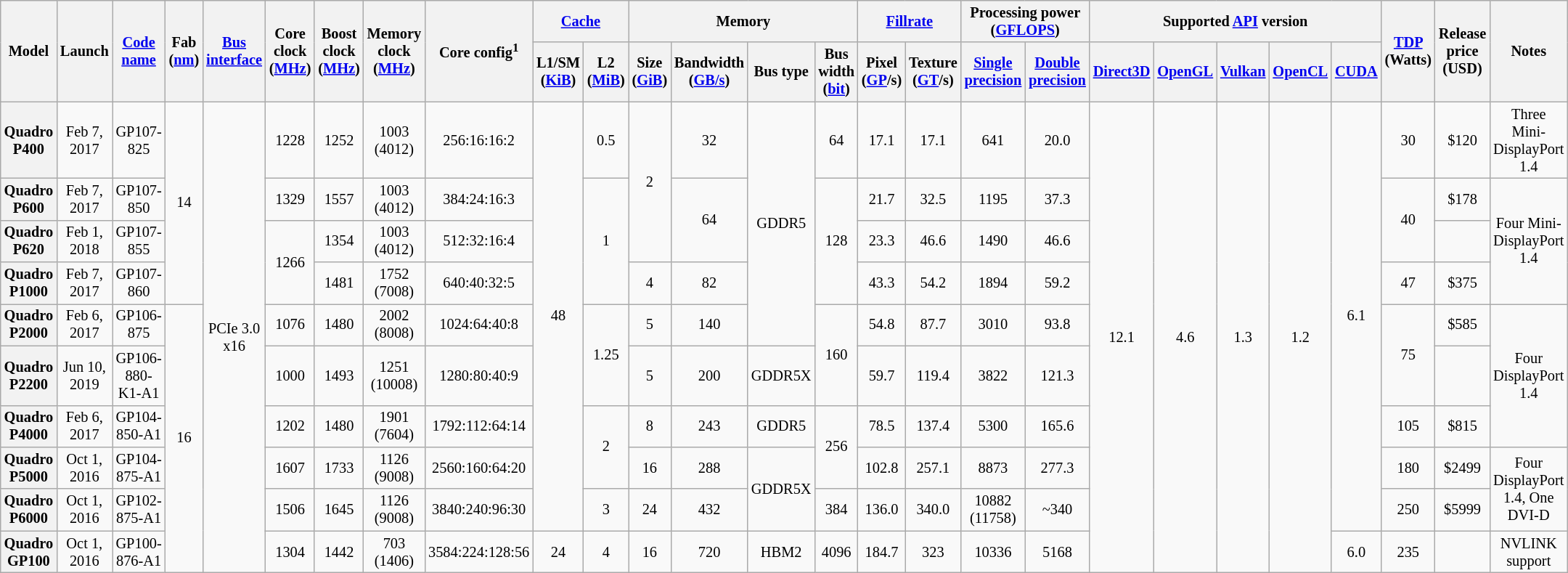<table class="mw-datatable wikitable sortable sort-under" style="font-size:85%; text-align:center;">
<tr>
<th rowspan=2>Model</th>
<th rowspan="2">Launch</th>
<th rowspan=2><a href='#'>Code name</a></th>
<th rowspan=2>Fab<br>(<a href='#'>nm</a>)</th>
<th rowspan=2><a href='#'>Bus</a> <a href='#'>interface</a></th>
<th rowspan=2>Core clock<br>(<a href='#'>MHz</a>)</th>
<th rowspan=2>Boost clock<br>(<a href='#'>MHz</a>)</th>
<th rowspan=2>Memory clock<br>(<a href='#'>MHz</a>)</th>
<th rowspan="2">Core config<sup>1</sup></th>
<th colspan="2"><a href='#'>Cache</a></th>
<th colspan="4">Memory</th>
<th colspan="2"><a href='#'>Fillrate</a></th>
<th colspan="2">Processing power (<a href='#'>GFLOPS</a>)</th>
<th colspan="5">Supported <a href='#'>API</a> version</th>
<th rowspan=2><a href='#'>TDP</a> (Watts)</th>
<th rowspan="2">Release price (USD)</th>
<th rowspan="2">Notes</th>
</tr>
<tr>
<th>L1/SM (<a href='#'>KiB</a>)</th>
<th>L2<br>(<a href='#'>MiB</a>)</th>
<th>Size<br>(<a href='#'>GiB</a>)</th>
<th>Bandwidth<br>(<a href='#'>GB/s</a>)</th>
<th>Bus type</th>
<th>Bus width<br>(<a href='#'>bit</a>)</th>
<th>Pixel<br>(<a href='#'>GP</a>/s)</th>
<th>Texture<br>(<a href='#'>GT</a>/s)</th>
<th><a href='#'>Single precision</a></th>
<th><a href='#'>Double precision</a></th>
<th><a href='#'>Direct3D</a></th>
<th><a href='#'>OpenGL</a></th>
<th><a href='#'>Vulkan</a></th>
<th><a href='#'>OpenCL</a></th>
<th><a href='#'>CUDA</a></th>
</tr>
<tr>
<th>Quadro P400</th>
<td>Feb 7, 2017</td>
<td>GP107-825</td>
<td rowspan=4>14</td>
<td rowspan="10">PCIe 3.0 x16</td>
<td>1228</td>
<td>1252</td>
<td>1003<br>(4012)</td>
<td>256:16:16:2</td>
<td rowspan="9">48</td>
<td>0.5</td>
<td rowspan="3">2</td>
<td>32</td>
<td rowspan="5">GDDR5</td>
<td>64</td>
<td>17.1</td>
<td>17.1</td>
<td>641</td>
<td>20.0</td>
<td rowspan="10">12.1</td>
<td rowspan="10">4.6</td>
<td rowspan="10">1.3</td>
<td rowspan="10">1.2</td>
<td rowspan="9">6.1</td>
<td>30</td>
<td>$120</td>
<td>Three Mini-DisplayPort 1.4</td>
</tr>
<tr>
<th>Quadro P600</th>
<td>Feb 7, 2017</td>
<td>GP107-850</td>
<td>1329</td>
<td>1557</td>
<td>1003<br>(4012)</td>
<td>384:24:16:3</td>
<td rowspan="3">1</td>
<td rowspan="2">64</td>
<td rowspan="3">128</td>
<td>21.7</td>
<td>32.5</td>
<td>1195</td>
<td>37.3</td>
<td rowspan="2">40</td>
<td>$178</td>
<td rowspan="3">Four Mini-DisplayPort 1.4</td>
</tr>
<tr>
<th>Quadro P620</th>
<td>Feb 1, 2018</td>
<td>GP107-855</td>
<td rowspan="2">1266</td>
<td>1354</td>
<td>1003<br>(4012)</td>
<td>512:32:16:4</td>
<td>23.3</td>
<td>46.6</td>
<td>1490</td>
<td>46.6</td>
<td></td>
</tr>
<tr>
<th>Quadro P1000</th>
<td>Feb 7, 2017</td>
<td>GP107-860</td>
<td>1481</td>
<td>1752<br>(7008)</td>
<td>640:40:32:5</td>
<td>4</td>
<td>82</td>
<td>43.3</td>
<td>54.2</td>
<td>1894</td>
<td>59.2</td>
<td>47</td>
<td>$375</td>
</tr>
<tr>
<th>Quadro P2000</th>
<td>Feb 6, 2017</td>
<td>GP106-875</td>
<td rowspan="6">16</td>
<td>1076</td>
<td>1480</td>
<td>2002<br>(8008)</td>
<td>1024:64:40:8</td>
<td rowspan="2">1.25</td>
<td>5</td>
<td>140</td>
<td rowspan="2">160</td>
<td>54.8</td>
<td>87.7</td>
<td>3010</td>
<td>93.8</td>
<td rowspan="2">75</td>
<td>$585</td>
<td rowspan="3">Four DisplayPort 1.4</td>
</tr>
<tr>
<th>Quadro P2200</th>
<td>Jun 10, 2019</td>
<td>GP106-880-K1-A1</td>
<td>1000</td>
<td>1493</td>
<td>1251<br>(10008)</td>
<td>1280:80:40:9</td>
<td>5</td>
<td>200</td>
<td>GDDR5X</td>
<td>59.7</td>
<td>119.4</td>
<td>3822</td>
<td>121.3</td>
<td></td>
</tr>
<tr>
<th>Quadro P4000</th>
<td>Feb 6, 2017</td>
<td>GP104-850-A1</td>
<td>1202</td>
<td>1480</td>
<td>1901<br>(7604)</td>
<td>1792:112:64:14</td>
<td rowspan="2">2</td>
<td>8</td>
<td>243</td>
<td>GDDR5</td>
<td rowspan="2">256</td>
<td>78.5</td>
<td>137.4</td>
<td>5300</td>
<td>165.6</td>
<td>105</td>
<td>$815</td>
</tr>
<tr>
<th>Quadro P5000</th>
<td>Oct 1, 2016</td>
<td>GP104-875-A1</td>
<td>1607</td>
<td>1733</td>
<td>1126<br>(9008)</td>
<td>2560:160:64:20</td>
<td>16</td>
<td>288</td>
<td rowspan="2">GDDR5X</td>
<td>102.8</td>
<td>257.1</td>
<td>8873</td>
<td>277.3</td>
<td>180</td>
<td>$2499</td>
<td rowspan="2">Four DisplayPort 1.4, One DVI-D</td>
</tr>
<tr>
<th>Quadro P6000</th>
<td>Oct 1, 2016</td>
<td>GP102-875-A1</td>
<td>1506</td>
<td>1645</td>
<td>1126<br>(9008)</td>
<td>3840:240:96:30</td>
<td>3</td>
<td>24</td>
<td>432</td>
<td>384</td>
<td>136.0</td>
<td>340.0</td>
<td>10882 (11758)</td>
<td>~340</td>
<td>250</td>
<td>$5999</td>
</tr>
<tr>
<th>Quadro GP100</th>
<td>Oct 1, 2016</td>
<td>GP100-876-A1</td>
<td>1304</td>
<td>1442</td>
<td>703 (1406)</td>
<td>3584:224:128:56</td>
<td>24</td>
<td>4</td>
<td>16</td>
<td>720</td>
<td>HBM2</td>
<td>4096</td>
<td>184.7</td>
<td>323</td>
<td>10336</td>
<td>5168</td>
<td>6.0</td>
<td>235</td>
<td></td>
<td>NVLINK support</td>
</tr>
</table>
